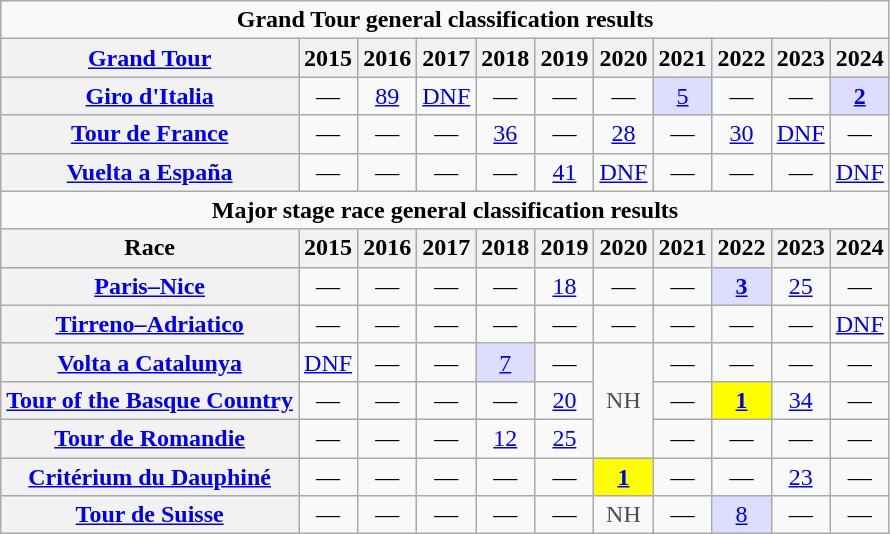<table class="wikitable plainrowheaders">
<tr>
<td colspan=11 align="center"><strong>Grand Tour general classification results</strong></td>
</tr>
<tr>
<th scope="col"><a href='#'>Grand Tour</a></th>
<th>2015</th>
<th>2016</th>
<th>2017</th>
<th>2018</th>
<th>2019</th>
<th>2020</th>
<th>2021</th>
<th>2022</th>
<th>2023</th>
<th>2024</th>
</tr>
<tr style="text-align:center;">
<th scope="row"> <a href='#'>Giro d'Italia</a></th>
<td>—</td>
<td><a href='#'>89</a></td>
<td><a href='#'>DNF</a></td>
<td>—</td>
<td>—</td>
<td>—</td>
<td style="background:#ddf;"><a href='#'>5</a></td>
<td>—</td>
<td>—</td>
<td style="background:#ddf;"><a href='#'><strong>2</strong></a></td>
</tr>
<tr style="text-align:center;">
<th scope="row"> <a href='#'>Tour de France</a></th>
<td>—</td>
<td>—</td>
<td>—</td>
<td><a href='#'>36</a></td>
<td>—</td>
<td><a href='#'>28</a></td>
<td>—</td>
<td><a href='#'>30</a></td>
<td><a href='#'>DNF</a></td>
<td>—</td>
</tr>
<tr style="text-align:center;">
<th scope="row"> <a href='#'>Vuelta a España</a></th>
<td>—</td>
<td>—</td>
<td>—</td>
<td>—</td>
<td><a href='#'>41</a></td>
<td><a href='#'>DNF</a></td>
<td>—</td>
<td>—</td>
<td>—</td>
<td><a href='#'>DNF</a></td>
</tr>
<tr>
<td colspan=11 align="center"><strong>Major stage race general classification results</strong></td>
</tr>
<tr>
<th>Race</th>
<th>2015</th>
<th>2016</th>
<th>2017</th>
<th>2018</th>
<th>2019</th>
<th>2020</th>
<th>2021</th>
<th>2022</th>
<th>2023</th>
<th>2024</th>
</tr>
<tr style="text-align:center;">
<th scope="row"> <a href='#'>Paris–Nice</a></th>
<td>—</td>
<td>—</td>
<td>—</td>
<td>—</td>
<td><a href='#'>18</a></td>
<td>—</td>
<td>—</td>
<td style="background:#ddf;"><a href='#'><strong>3</strong></a></td>
<td><a href='#'>25</a></td>
<td>—</td>
</tr>
<tr style="text-align:center;">
<th scope="row"> <a href='#'>Tirreno–Adriatico</a></th>
<td>—</td>
<td>—</td>
<td>—</td>
<td>—</td>
<td>—</td>
<td>—</td>
<td>—</td>
<td>—</td>
<td>—</td>
<td><a href='#'>DNF</a></td>
</tr>
<tr style="text-align:center;">
<th scope="row"> <a href='#'>Volta a Catalunya</a></th>
<td><a href='#'>DNF</a></td>
<td>—</td>
<td>—</td>
<td style="background:#ddf;"><a href='#'>7</a></td>
<td>—</td>
<td style="color:#4d4d4d;" rowspan=3>NH</td>
<td>—</td>
<td>—</td>
<td>—</td>
<td>—</td>
</tr>
<tr style="text-align:center;">
<th scope="row"> <a href='#'>Tour of the Basque Country</a></th>
<td>—</td>
<td>—</td>
<td>—</td>
<td>—</td>
<td><a href='#'>20</a></td>
<td>—</td>
<td style="background:yellow;"><a href='#'><strong>1</strong></a></td>
<td><a href='#'>34</a></td>
<td>—</td>
</tr>
<tr style="text-align:center;">
<th scope="row"> <a href='#'>Tour de Romandie</a></th>
<td>—</td>
<td>—</td>
<td>—</td>
<td><a href='#'>12</a></td>
<td><a href='#'>25</a></td>
<td>—</td>
<td>—</td>
<td>—</td>
<td>—</td>
</tr>
<tr style="text-align:center;">
<th scope="row"> <a href='#'>Critérium du Dauphiné</a></th>
<td>—</td>
<td>—</td>
<td>—</td>
<td>—</td>
<td>—</td>
<td style="background:yellow;"><a href='#'><strong>1</strong></a></td>
<td>—</td>
<td>—</td>
<td><a href='#'>23</a></td>
<td>—</td>
</tr>
<tr style="text-align:center;">
<th scope="row"> <a href='#'>Tour de Suisse</a></th>
<td>—</td>
<td>—</td>
<td>—</td>
<td>—</td>
<td>—</td>
<td style="color:#4d4d4d;">NH</td>
<td>—</td>
<td style="background:#ddf;"><a href='#'>8</a></td>
<td>—</td>
<td>—</td>
</tr>
</table>
